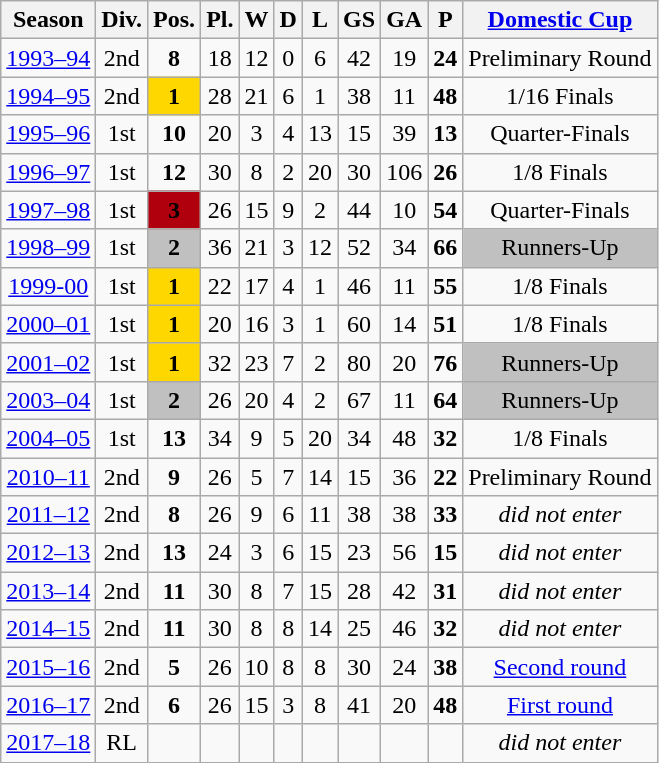<table class="wikitable">
<tr>
<th>Season</th>
<th>Div.</th>
<th>Pos.</th>
<th>Pl.</th>
<th>W</th>
<th>D</th>
<th>L</th>
<th>GS</th>
<th>GA</th>
<th>P</th>
<th><a href='#'>Domestic Cup</a></th>
</tr>
<tr>
<td align=center><a href='#'>1993–94</a></td>
<td align=center>2nd</td>
<td align=center><strong>8</strong></td>
<td align=center>18</td>
<td align=center>12</td>
<td align=center>0</td>
<td align=center>6</td>
<td align=center>42</td>
<td align=center>19</td>
<td align=center><strong>24</strong></td>
<td align=center>Preliminary Round</td>
</tr>
<tr>
<td align=center><a href='#'>1994–95</a></td>
<td align=center>2nd</td>
<td align=center bgcolor=gold><strong>1</strong></td>
<td align=center>28</td>
<td align=center>21</td>
<td align=center>6</td>
<td align=center>1</td>
<td align=center>38</td>
<td align=center>11</td>
<td align=center><strong>48</strong></td>
<td align=center>1/16 Finals</td>
</tr>
<tr>
<td align=center><a href='#'>1995–96</a></td>
<td align=center>1st</td>
<td align=center><strong>10</strong></td>
<td align=center>20</td>
<td align=center>3</td>
<td align=center>4</td>
<td align=center>13</td>
<td align=center>15</td>
<td align=center>39</td>
<td align=center><strong>13</strong></td>
<td align=center>Quarter-Finals</td>
</tr>
<tr>
<td align=center><a href='#'>1996–97</a></td>
<td align=center>1st</td>
<td align=center><strong>12</strong></td>
<td align=center>30</td>
<td align=center>8</td>
<td align=center>2</td>
<td align=center>20</td>
<td align=center>30</td>
<td align=center>106</td>
<td align=center><strong>26</strong></td>
<td align=center>1/8 Finals</td>
</tr>
<tr>
<td align=center><a href='#'>1997–98</a></td>
<td align=center>1st</td>
<td align=center bgcolor=bronze><strong>3</strong></td>
<td align=center>26</td>
<td align=center>15</td>
<td align=center>9</td>
<td align=center>2</td>
<td align=center>44</td>
<td align=center>10</td>
<td align=center><strong>54</strong></td>
<td align=center>Quarter-Finals</td>
</tr>
<tr>
<td align=center><a href='#'>1998–99</a></td>
<td align=center>1st</td>
<td align=center bgcolor=silver><strong>2</strong></td>
<td align=center>36</td>
<td align=center>21</td>
<td align=center>3</td>
<td align=center>12</td>
<td align=center>52</td>
<td align=center>34</td>
<td align=center><strong>66</strong></td>
<td align=center bgcolor=silver>Runners-Up</td>
</tr>
<tr>
<td align=center><a href='#'>1999-00</a></td>
<td align=center>1st</td>
<td align=center bgcolor=gold><strong>1</strong></td>
<td align=center>22</td>
<td align=center>17</td>
<td align=center>4</td>
<td align=center>1</td>
<td align=center>46</td>
<td align=center>11</td>
<td align=center><strong>55</strong></td>
<td align=center>1/8 Finals</td>
</tr>
<tr>
<td align=center><a href='#'>2000–01</a></td>
<td align=center>1st</td>
<td align=center bgcolor=gold><strong>1</strong></td>
<td align=center>20</td>
<td align=center>16</td>
<td align=center>3</td>
<td align=center>1</td>
<td align=center>60</td>
<td align=center>14</td>
<td align=center><strong>51</strong></td>
<td align=center>1/8 Finals</td>
</tr>
<tr>
<td align=center><a href='#'>2001–02</a></td>
<td align=center>1st</td>
<td align=center bgcolor=gold><strong>1</strong></td>
<td align=center>32</td>
<td align=center>23</td>
<td align=center>7</td>
<td align=center>2</td>
<td align=center>80</td>
<td align=center>20</td>
<td align=center><strong>76</strong></td>
<td align=center bgcolor=silver>Runners-Up</td>
</tr>
<tr>
<td align=center><a href='#'>2003–04</a></td>
<td align=center>1st</td>
<td align=center bgcolor=silver><strong>2</strong></td>
<td align=center>26</td>
<td align=center>20</td>
<td align=center>4</td>
<td align=center>2</td>
<td align=center>67</td>
<td align=center>11</td>
<td align=center><strong>64</strong></td>
<td align=center bgcolor=silver>Runners-Up</td>
</tr>
<tr>
<td align=center><a href='#'>2004–05</a></td>
<td align=center>1st</td>
<td align=center><strong>13</strong></td>
<td align=center>34</td>
<td align=center>9</td>
<td align=center>5</td>
<td align=center>20</td>
<td align=center>34</td>
<td align=center>48</td>
<td align=center><strong>32</strong></td>
<td align=center>1/8 Finals</td>
</tr>
<tr>
<td align=center><a href='#'>2010–11</a></td>
<td align=center>2nd</td>
<td align=center><strong>9</strong></td>
<td align=center>26</td>
<td align=center>5</td>
<td align=center>7</td>
<td align=center>14</td>
<td align=center>15</td>
<td align=center>36</td>
<td align=center><strong>22</strong></td>
<td align=center>Preliminary Round</td>
</tr>
<tr>
<td align=center><a href='#'>2011–12</a></td>
<td align=center>2nd</td>
<td align=center><strong>8</strong></td>
<td align=center>26</td>
<td align=center>9</td>
<td align=center>6</td>
<td align=center>11</td>
<td align=center>38</td>
<td align=center>38</td>
<td align=center><strong>33</strong></td>
<td align=center><em>did not enter</em></td>
</tr>
<tr>
<td align=center><a href='#'>2012–13</a></td>
<td align=center>2nd</td>
<td align=center><strong>13</strong></td>
<td align=center>24</td>
<td align=center>3</td>
<td align=center>6</td>
<td align=center>15</td>
<td align=center>23</td>
<td align=center>56</td>
<td align=center><strong>15</strong></td>
<td align=center><em>did not enter</em></td>
</tr>
<tr>
<td align=center><a href='#'>2013–14</a></td>
<td align=center>2nd</td>
<td align=center><strong>11</strong></td>
<td align=center>30</td>
<td align=center>8</td>
<td align=center>7</td>
<td align=center>15</td>
<td align=center>28</td>
<td align=center>42</td>
<td align=center><strong>31</strong></td>
<td align=center><em>did not enter</em></td>
</tr>
<tr>
<td align=center><a href='#'>2014–15</a></td>
<td align=center>2nd</td>
<td align=center><strong>11</strong></td>
<td align=center>30</td>
<td align=center>8</td>
<td align=center>8</td>
<td align=center>14</td>
<td align=center>25</td>
<td align=center>46</td>
<td align=center><strong>32</strong></td>
<td align=center><em>did not enter</em></td>
</tr>
<tr>
<td align=center><a href='#'>2015–16</a></td>
<td align=center>2nd</td>
<td align=center><strong>5</strong></td>
<td align=center>26</td>
<td align=center>10</td>
<td align=center>8</td>
<td align=center>8</td>
<td align=center>30</td>
<td align=center>24</td>
<td align=center><strong>38</strong></td>
<td align=center><a href='#'>Second round</a></td>
</tr>
<tr>
<td align=center><a href='#'>2016–17</a></td>
<td align=center>2nd</td>
<td align=center><strong>6</strong></td>
<td align=center>26</td>
<td align=center>15</td>
<td align=center>3</td>
<td align=center>8</td>
<td align=center>41</td>
<td align=center>20</td>
<td align=center><strong>48</strong></td>
<td align=center><a href='#'>First round</a></td>
</tr>
<tr>
<td align=center><a href='#'>2017–18</a></td>
<td align=center>RL</td>
<td align=center></td>
<td align=center></td>
<td align=center></td>
<td align=center></td>
<td align=center></td>
<td align=center></td>
<td align=center></td>
<td align=center></td>
<td align=center><em>did not enter</em></td>
</tr>
</table>
